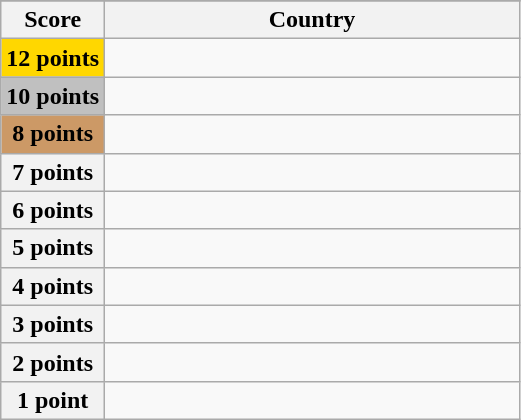<table class="wikitable">
<tr>
</tr>
<tr>
<th scope="col" width="20%">Score</th>
<th scope="col">Country</th>
</tr>
<tr>
<th scope="row" style="background:gold">12 points</th>
<td></td>
</tr>
<tr>
<th scope="row" style="background:silver">10 points</th>
<td></td>
</tr>
<tr>
<th scope="row" style="background:#CC9966">8 points</th>
<td></td>
</tr>
<tr>
<th scope="row">7 points</th>
<td></td>
</tr>
<tr>
<th scope="row">6 points</th>
<td></td>
</tr>
<tr>
<th scope="row">5 points</th>
<td></td>
</tr>
<tr>
<th scope="row">4 points</th>
<td></td>
</tr>
<tr>
<th scope="row">3 points</th>
<td></td>
</tr>
<tr>
<th scope="row">2 points</th>
<td></td>
</tr>
<tr>
<th scope="row">1 point</th>
<td></td>
</tr>
</table>
